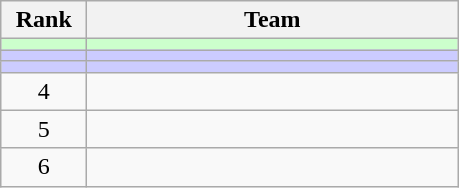<table class="wikitable" style="text-align: center;">
<tr>
<th width="50">Rank</th>
<th width="240">Team</th>
</tr>
<tr bgcolor="ccffcc">
<td></td>
<td align="left"></td>
</tr>
<tr bgcolor="ccccff">
<td></td>
<td align="left"></td>
</tr>
<tr bgcolor="ccccff">
<td></td>
<td align="left"></td>
</tr>
<tr>
<td>4</td>
<td align="left"></td>
</tr>
<tr>
<td>5</td>
<td align="left"></td>
</tr>
<tr>
<td>6</td>
<td align="left"></td>
</tr>
</table>
